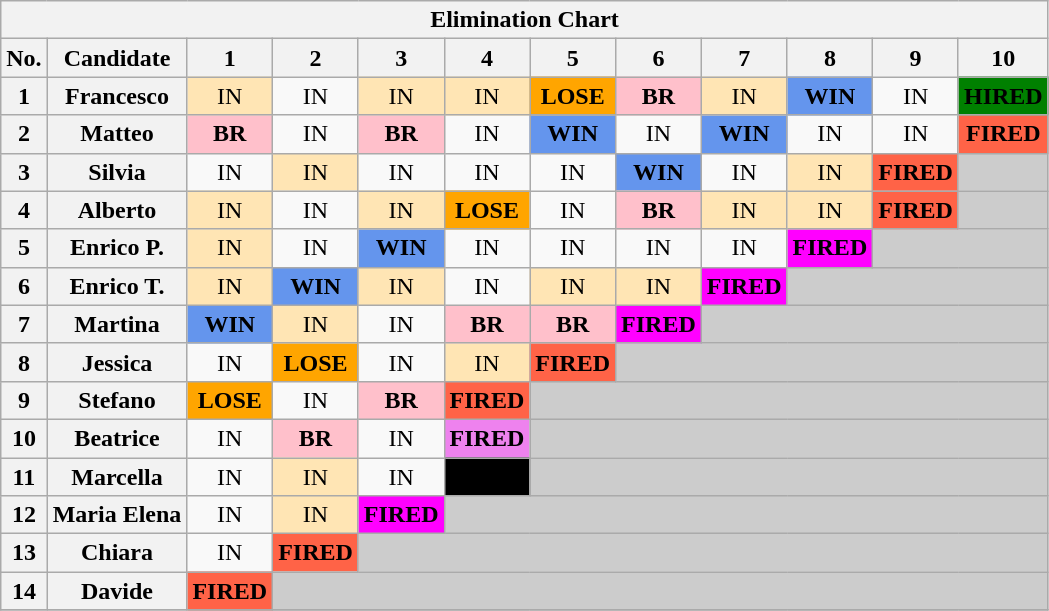<table class="wikitable" style="text-align:center">
<tr>
<th colspan="14">Elimination Chart</th>
</tr>
<tr>
<th>No.</th>
<th>Candidate</th>
<th>1</th>
<th>2</th>
<th>3</th>
<th>4</th>
<th>5</th>
<th>6</th>
<th>7</th>
<th>8</th>
<th>9</th>
<th>10</th>
</tr>
<tr>
<th>1</th>
<th>Francesco</th>
<td bgcolor="#FFE5B4">IN</td>
<td>IN</td>
<td bgcolor="#FFE5B4">IN</td>
<td bgcolor="#FFE5B4">IN</td>
<td style="background:orange;"><strong>LOSE</strong></td>
<td style="background:pink;"><strong>BR</strong></td>
<td bgcolor="#FFE5B4">IN</td>
<td style="background:cornflowerblue;"><strong>WIN</strong></td>
<td>IN</td>
<td style="background:green;"><span><strong>HIRED</strong></span></td>
</tr>
<tr>
<th>2</th>
<th>Matteo</th>
<td style="background:pink;"><strong>BR</strong></td>
<td>IN</td>
<td style="background:pink;"><strong>BR</strong></td>
<td>IN</td>
<td style="background:cornflowerblue;"><strong>WIN</strong></td>
<td>IN</td>
<td style="background:cornflowerblue;"><strong>WIN</strong></td>
<td>IN</td>
<td>IN</td>
<td style="background:tomato;"><strong>FIRED</strong></td>
</tr>
<tr>
<th>3</th>
<th>Silvia</th>
<td>IN</td>
<td bgcolor="#FFE5B4">IN</td>
<td>IN</td>
<td>IN</td>
<td>IN</td>
<td style="background:cornflowerblue;"><strong>WIN</strong></td>
<td>IN</td>
<td bgcolor="#FFE5B4">IN</td>
<td style="background:tomato;"><strong>FIRED</strong></td>
<td colspan="1" bgcolor="#CCCCCC"></td>
</tr>
<tr>
<th>4</th>
<th>Alberto</th>
<td bgcolor="#FFE5B4">IN</td>
<td>IN</td>
<td bgcolor="#FFE5B4">IN</td>
<td style="background:orange;"><strong>LOSE</strong></td>
<td>IN</td>
<td style="background:pink;"><strong>BR</strong></td>
<td bgcolor="#FFE5B4">IN</td>
<td bgcolor="#FFE5B4">IN</td>
<td style="background:tomato;"><strong>FIRED</strong></td>
<td colspan="1" bgcolor="#CCCCCC"></td>
</tr>
<tr>
<th>5</th>
<th>Enrico P.</th>
<td bgcolor="#FFE5B4">IN</td>
<td>IN</td>
<td style="background:cornflowerblue;"><strong>WIN</strong></td>
<td>IN</td>
<td>IN</td>
<td>IN</td>
<td>IN</td>
<td style="background:magenta;"><strong>FIRED</strong></td>
<td colspan="2" bgcolor="#CCCCCC"></td>
</tr>
<tr>
<th>6</th>
<th>Enrico T.</th>
<td bgcolor="#FFE5B4">IN</td>
<td style="background:cornflowerblue;"><strong>WIN</strong></td>
<td bgcolor="#FFE5B4">IN</td>
<td>IN</td>
<td bgcolor="#FFE5B4">IN</td>
<td bgcolor="#FFE5B4">IN</td>
<td style="background:magenta;"><strong>FIRED</strong></td>
<td colspan="3" bgcolor="#CCCCCC"></td>
</tr>
<tr>
<th>7</th>
<th>Martina</th>
<td style="background:cornflowerblue;"><strong>WIN</strong></td>
<td bgcolor="#FFE5B4">IN</td>
<td>IN</td>
<td style="background:pink;"><strong>BR</strong></td>
<td style="background:pink;"><strong>BR</strong></td>
<td style="background:magenta;"><strong>FIRED</strong></td>
<td colspan="4" bgcolor="CCCCCC"></td>
</tr>
<tr>
<th>8</th>
<th>Jessica</th>
<td>IN</td>
<td style="background:orange;"><strong>LOSE</strong></td>
<td>IN</td>
<td bgcolor="#FFE5B4">IN</td>
<td style="background:tomato;"><strong>FIRED</strong></td>
<td colspan="5" bgcolor="#CCCCCC"></td>
</tr>
<tr>
<th>9</th>
<th>Stefano</th>
<td style="background:orange;"><strong>LOSE</strong></td>
<td>IN</td>
<td style="background:pink;"><strong>BR</strong></td>
<td style="background:tomato;"><strong>FIRED</strong></td>
<td colspan="6" bgcolor="CCCCCC"></td>
</tr>
<tr>
<th>10</th>
<th>Beatrice</th>
<td>IN</td>
<td style="background:pink;"><strong>BR</strong></td>
<td>IN</td>
<td style="background:violet;"><strong>FIRED</strong></td>
<td colspan="6" bgcolor="CCCCCC"></td>
</tr>
<tr>
<th>11</th>
<th>Marcella</th>
<td>IN</td>
<td bgcolor="#FFE5B4">IN</td>
<td>IN</td>
<td style="background:black;"><span><strong>QUIT</strong></span></td>
<td colspan="6" bgcolor="CCCCCC"></td>
</tr>
<tr>
<th>12</th>
<th>Maria Elena</th>
<td>IN</td>
<td bgcolor="#FFE5B4">IN</td>
<td style="background:magenta;"><strong>FIRED</strong></td>
<td colspan="7" bgcolor="CCCCCC"></td>
</tr>
<tr>
<th>13</th>
<th>Chiara</th>
<td>IN</td>
<td style="background:tomato;"><strong>FIRED</strong></td>
<td colspan="8" bgcolor="CCCCCC"></td>
</tr>
<tr>
<th>14</th>
<th>Davide</th>
<td style="background:tomato;"><strong>FIRED</strong></td>
<td colspan="9" bgcolor="CCCCCC"></td>
</tr>
<tr>
</tr>
</table>
